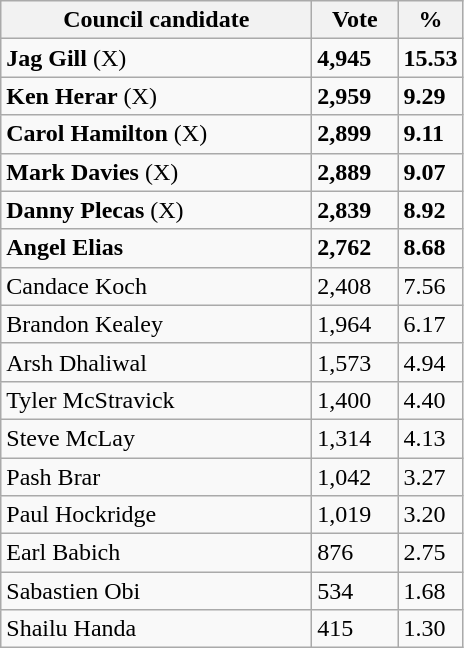<table class="wikitable">
<tr>
<th width="200px">Council candidate</th>
<th width="50px">Vote</th>
<th width="30px">%</th>
</tr>
<tr>
<td><strong>Jag Gill</strong> (X) </td>
<td><strong>4,945</strong></td>
<td><strong>15.53</strong></td>
</tr>
<tr>
<td><strong>Ken Herar</strong> (X) </td>
<td><strong>2,959</strong></td>
<td><strong>9.29</strong></td>
</tr>
<tr>
<td><strong>Carol Hamilton</strong> (X) </td>
<td><strong>2,899</strong></td>
<td><strong>9.11</strong></td>
</tr>
<tr>
<td><strong>Mark Davies</strong> (X) </td>
<td><strong>2,889</strong></td>
<td><strong>9.07</strong></td>
</tr>
<tr>
<td><strong>Danny Plecas</strong> (X) </td>
<td><strong>2,839</strong></td>
<td><strong>8.92</strong></td>
</tr>
<tr>
<td><strong>Angel Elias</strong> </td>
<td><strong>2,762</strong></td>
<td><strong>8.68</strong></td>
</tr>
<tr>
<td>Candace Koch</td>
<td>2,408</td>
<td>7.56</td>
</tr>
<tr>
<td>Brandon Kealey</td>
<td>1,964</td>
<td>6.17</td>
</tr>
<tr>
<td>Arsh Dhaliwal</td>
<td>1,573</td>
<td>4.94</td>
</tr>
<tr>
<td>Tyler McStravick</td>
<td>1,400</td>
<td>4.40</td>
</tr>
<tr>
<td>Steve McLay</td>
<td>1,314</td>
<td>4.13</td>
</tr>
<tr>
<td>Pash Brar</td>
<td>1,042</td>
<td>3.27</td>
</tr>
<tr>
<td>Paul Hockridge</td>
<td>1,019</td>
<td>3.20</td>
</tr>
<tr>
<td>Earl Babich</td>
<td>876</td>
<td>2.75</td>
</tr>
<tr>
<td>Sabastien Obi</td>
<td>534</td>
<td>1.68</td>
</tr>
<tr>
<td>Shailu Handa</td>
<td>415</td>
<td>1.30</td>
</tr>
</table>
